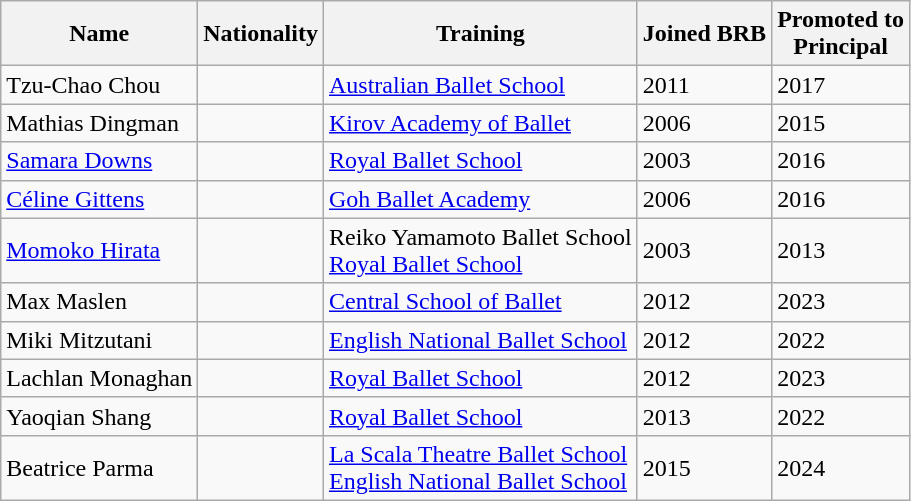<table class="wikitable">
<tr>
<th>Name</th>
<th>Nationality</th>
<th>Training</th>
<th>Joined BRB</th>
<th>Promoted to <br> Principal</th>
</tr>
<tr>
<td>Tzu-Chao Chou</td>
<td></td>
<td><a href='#'>Australian Ballet School</a></td>
<td>2011</td>
<td>2017</td>
</tr>
<tr>
<td>Mathias Dingman</td>
<td></td>
<td><a href='#'>Kirov Academy of Ballet</a></td>
<td>2006</td>
<td>2015</td>
</tr>
<tr>
<td><a href='#'>Samara Downs</a></td>
<td></td>
<td><a href='#'>Royal Ballet School</a></td>
<td>2003</td>
<td>2016</td>
</tr>
<tr>
<td><a href='#'>Céline Gittens</a></td>
<td></td>
<td><a href='#'>Goh Ballet Academy</a></td>
<td>2006</td>
<td>2016</td>
</tr>
<tr>
<td><a href='#'>Momoko Hirata</a></td>
<td></td>
<td>Reiko Yamamoto Ballet School<br><a href='#'>Royal Ballet School</a></td>
<td>2003</td>
<td>2013</td>
</tr>
<tr>
<td>Max Maslen</td>
<td></td>
<td><a href='#'>Central School of Ballet</a></td>
<td>2012</td>
<td>2023</td>
</tr>
<tr>
<td>Miki Mitzutani</td>
<td></td>
<td><a href='#'>English National Ballet School</a></td>
<td>2012</td>
<td>2022</td>
</tr>
<tr>
<td>Lachlan Monaghan</td>
<td></td>
<td><a href='#'>Royal Ballet School</a></td>
<td>2012</td>
<td>2023</td>
</tr>
<tr>
<td>Yaoqian Shang</td>
<td></td>
<td><a href='#'>Royal Ballet School</a></td>
<td>2013</td>
<td>2022</td>
</tr>
<tr>
<td>Beatrice Parma</td>
<td></td>
<td><a href='#'>La Scala Theatre Ballet School</a><br><a href='#'>English National Ballet School</a></td>
<td>2015</td>
<td>2024</td>
</tr>
</table>
